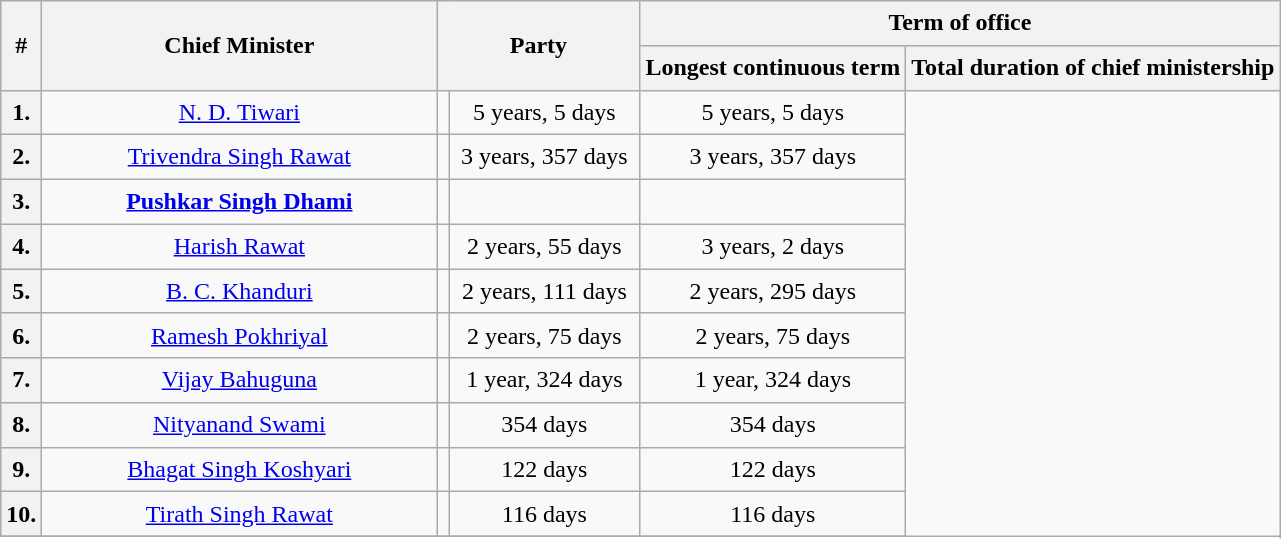<table class="wikitable sortable" style="line-height:1.4em; text-align:center">
<tr>
<th data-sort-type=number rowspan = "2">#</th>
<th rowspan="2" style="width:16em">Chief Minister</th>
<th rowspan="2" colspan=2 style="width:8em">Party</th>
<th colspan="2">Term of office</th>
</tr>
<tr>
<th>Longest continuous term</th>
<th>Total duration of chief ministership</th>
</tr>
<tr>
<th>1.</th>
<td><a href='#'>N. D. Tiwari</a></td>
<td></td>
<td>5 years, 5 days</td>
<td>5 years, 5 days</td>
</tr>
<tr>
<th>2.</th>
<td><a href='#'>Trivendra Singh Rawat</a></td>
<td></td>
<td>3 years, 357 days</td>
<td>3 years, 357 days</td>
</tr>
<tr>
<th>3.</th>
<td><strong><a href='#'>Pushkar Singh Dhami</a></strong></td>
<td></td>
<td><strong></strong></td>
<td><strong></strong></td>
</tr>
<tr>
<th>4.</th>
<td><a href='#'>Harish Rawat</a></td>
<td></td>
<td>2 years, 55 days</td>
<td>3 years, 2 days</td>
</tr>
<tr>
<th>5.</th>
<td><a href='#'>B. C. Khanduri</a></td>
<td></td>
<td>2 years, 111 days</td>
<td>2 years, 295 days</td>
</tr>
<tr>
<th>6.</th>
<td><a href='#'>Ramesh Pokhriyal</a></td>
<td></td>
<td>2 years, 75 days</td>
<td>2 years, 75 days</td>
</tr>
<tr>
<th>7.</th>
<td><a href='#'>Vijay Bahuguna</a></td>
<td></td>
<td>1 year, 324 days</td>
<td>1 year, 324 days</td>
</tr>
<tr>
<th>8.</th>
<td><a href='#'>Nityanand Swami</a></td>
<td></td>
<td>354 days</td>
<td>354 days</td>
</tr>
<tr>
<th>9.</th>
<td><a href='#'>Bhagat Singh Koshyari</a></td>
<td></td>
<td>122 days</td>
<td>122 days</td>
</tr>
<tr>
<th>10.</th>
<td><a href='#'>Tirath Singh Rawat</a></td>
<td></td>
<td>116 days</td>
<td>116 days</td>
</tr>
<tr>
</tr>
</table>
